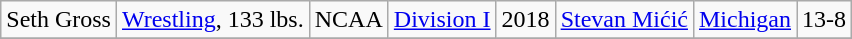<table class="wikitable">
<tr align="center">
<td rowspan="1">Seth Gross</td>
<td rowspan="1"><a href='#'>Wrestling</a>, 133 lbs.</td>
<td>NCAA</td>
<td rowspan="1"><a href='#'>Division I</a></td>
<td>2018</td>
<td><a href='#'>Stevan Mićić</a></td>
<td><a href='#'>Michigan</a></td>
<td>13-8</td>
</tr>
<tr align="center">
</tr>
</table>
